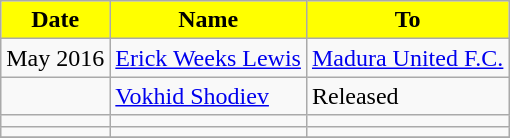<table class="wikitable sortable">
<tr>
<th style="background:Yellow; color:Black;">Date</th>
<th style="background:Yellow; color:Black;">Name</th>
<th style="background:Yellow; color:Black;">To</th>
</tr>
<tr>
<td>May 2016</td>
<td>  <a href='#'>Erick Weeks Lewis</a></td>
<td>  <a href='#'>Madura United F.C.</a></td>
</tr>
<tr>
<td></td>
<td> <a href='#'>Vokhid Shodiev</a></td>
<td>Released</td>
</tr>
<tr>
<td></td>
<td></td>
<td></td>
</tr>
<tr>
<td></td>
<td></td>
<td></td>
</tr>
<tr>
</tr>
</table>
